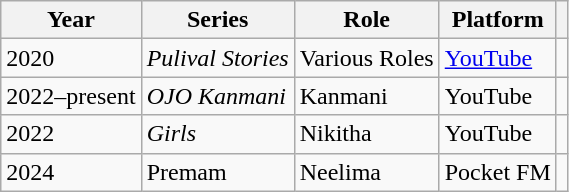<table class="wikitable sortable">
<tr>
<th>Year</th>
<th>Series</th>
<th>Role</th>
<th>Platform</th>
<th></th>
</tr>
<tr>
<td>2020</td>
<td><em>Pulival Stories</em></td>
<td>Various Roles</td>
<td><a href='#'>YouTube</a></td>
<td></td>
</tr>
<tr>
<td>2022–present</td>
<td><em>OJO Kanmani</em></td>
<td>Kanmani</td>
<td>YouTube</td>
<td></td>
</tr>
<tr>
<td>2022</td>
<td><em>Girls</em></td>
<td>Nikitha</td>
<td>YouTube</td>
<td></td>
</tr>
<tr>
<td>2024</td>
<td>Premam</td>
<td>Neelima</td>
<td>Pocket FM</td>
<td></td>
</tr>
</table>
